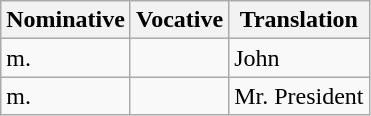<table class="wikitable">
<tr>
<th>Nominative</th>
<th>Vocative</th>
<th>Translation</th>
</tr>
<tr>
<td>  m.</td>
<td> </td>
<td>John</td>
</tr>
<tr>
<td>  m.</td>
<td> </td>
<td>Mr. President</td>
</tr>
</table>
